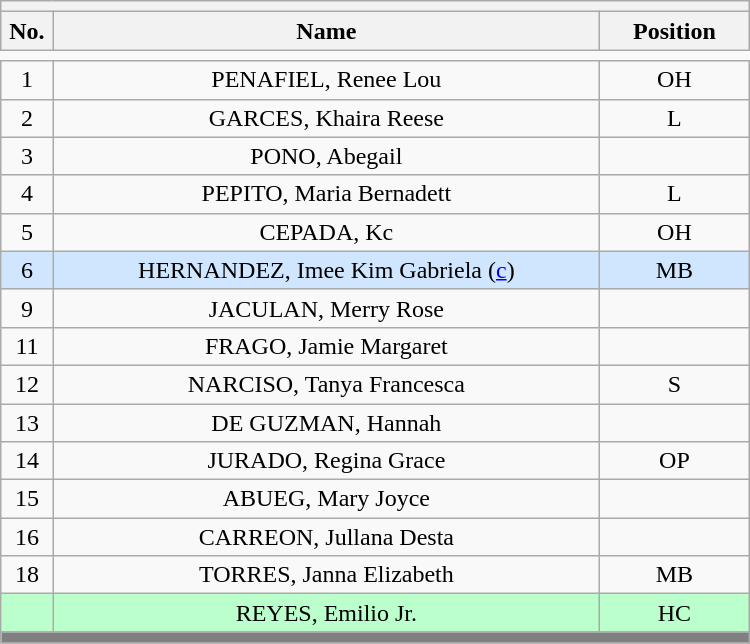<table class='wikitable mw-collapsible mw-collapsed' style="text-align: center; width: 500px; border: none">
<tr>
<th style='text-align: left;' colspan=3></th>
</tr>
<tr>
<th style='width: 7%;'>No.</th>
<th>Name</th>
<th style='width: 20%;'>Position</th>
</tr>
<tr>
<td style='border: none;'></td>
</tr>
<tr>
<td>1</td>
<td>PENAFIEL, Renee Lou</td>
<td>OH</td>
</tr>
<tr>
<td>2</td>
<td>GARCES, Khaira Reese</td>
<td>L</td>
</tr>
<tr>
<td>3</td>
<td>PONO, Abegail</td>
<td></td>
</tr>
<tr>
<td>4</td>
<td>PEPITO, Maria Bernadett</td>
<td>L</td>
</tr>
<tr>
<td>5</td>
<td>CEPADA, Kc</td>
<td>OH</td>
</tr>
<tr style="background:#D0E6FF">
<td>6</td>
<td>HERNANDEZ, Imee Kim Gabriela (<a href='#'>c</a>)</td>
<td>MB</td>
</tr>
<tr>
<td>9</td>
<td>JACULAN, Merry Rose</td>
<td></td>
</tr>
<tr>
<td>11</td>
<td>FRAGO, Jamie Margaret</td>
<td></td>
</tr>
<tr>
<td>12</td>
<td>NARCISO, Tanya Francesca</td>
<td>S</td>
</tr>
<tr>
<td>13</td>
<td>DE GUZMAN, Hannah</td>
<td></td>
</tr>
<tr>
<td>14</td>
<td>JURADO, Regina Grace</td>
<td>OP</td>
</tr>
<tr>
<td>15</td>
<td>ABUEG, Mary Joyce</td>
<td></td>
</tr>
<tr>
<td>16</td>
<td>CARREON, Jullana Desta</td>
<td></td>
</tr>
<tr>
<td>18</td>
<td>TORRES, Janna Elizabeth</td>
<td>MB</td>
</tr>
<tr style="background:#BBFFCC">
<td></td>
<td>REYES, Emilio Jr.</td>
<td>HC</td>
</tr>
<tr>
<th style='background: grey;' colspan=3></th>
</tr>
</table>
